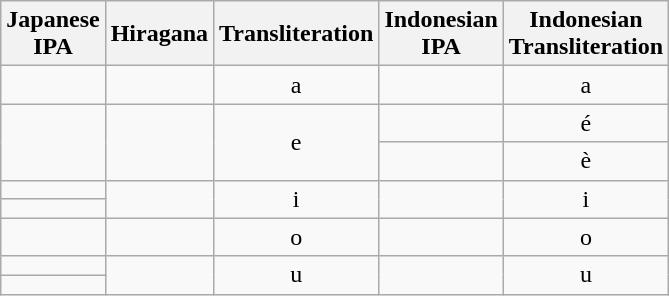<table class="wikitable" style="margin: 1em 2em; text-align: center;">
<tr>
<th>Japanese<br>IPA</th>
<th>Hiragana</th>
<th>Transliteration</th>
<th>Indonesian<br>IPA</th>
<th>Indonesian<br>Transliteration</th>
</tr>
<tr>
<td><big></big></td>
<td></td>
<td>a</td>
<td><big></big></td>
<td>a</td>
</tr>
<tr>
<td rowspan=2><big></big></td>
<td rowspan=2></td>
<td rowspan=2>e</td>
<td><big></big></td>
<td>é</td>
</tr>
<tr>
<td><big></big></td>
<td>è</td>
</tr>
<tr>
<td><big></big></td>
<td rowspan=2></td>
<td rowspan=2>i</td>
<td rowspan=2><big></big></td>
<td rowspan=2>i</td>
</tr>
<tr>
<td><big></big></td>
</tr>
<tr>
<td><big></big></td>
<td></td>
<td>o</td>
<td><big></big></td>
<td>o</td>
</tr>
<tr>
<td><big></big></td>
<td rowspan=2></td>
<td rowspan=2>u</td>
<td rowspan=2><big></big></td>
<td rowspan=2>u</td>
</tr>
<tr>
<td><big></big></td>
</tr>
</table>
